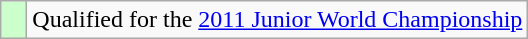<table class="wikitable" style="text-align: left;">
<tr>
<td width=10px bgcolor=#ccffcc></td>
<td>Qualified for the <a href='#'>2011 Junior World Championship</a></td>
</tr>
</table>
